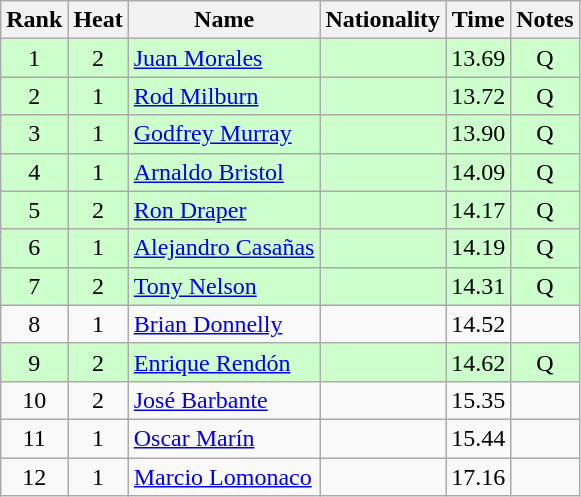<table class="wikitable sortable" style="text-align:center">
<tr>
<th>Rank</th>
<th>Heat</th>
<th>Name</th>
<th>Nationality</th>
<th>Time</th>
<th>Notes</th>
</tr>
<tr bgcolor=ccffcc>
<td>1</td>
<td>2</td>
<td align=left><a href='#'>Juan Morales</a></td>
<td align=left></td>
<td>13.69</td>
<td>Q</td>
</tr>
<tr bgcolor=ccffcc>
<td>2</td>
<td>1</td>
<td align=left><a href='#'>Rod Milburn</a></td>
<td align=left></td>
<td>13.72</td>
<td>Q</td>
</tr>
<tr bgcolor=ccffcc>
<td>3</td>
<td>1</td>
<td align=left><a href='#'>Godfrey Murray</a></td>
<td align=left></td>
<td>13.90</td>
<td>Q</td>
</tr>
<tr bgcolor=ccffcc>
<td>4</td>
<td>1</td>
<td align=left><a href='#'>Arnaldo Bristol</a></td>
<td align=left></td>
<td>14.09</td>
<td>Q</td>
</tr>
<tr bgcolor=ccffcc>
<td>5</td>
<td>2</td>
<td align=left><a href='#'>Ron Draper</a></td>
<td align=left></td>
<td>14.17</td>
<td>Q</td>
</tr>
<tr bgcolor=ccffcc>
<td>6</td>
<td>1</td>
<td align=left><a href='#'>Alejandro Casañas</a></td>
<td align=left></td>
<td>14.19</td>
<td>Q</td>
</tr>
<tr bgcolor=ccffcc>
<td>7</td>
<td>2</td>
<td align=left><a href='#'>Tony Nelson</a></td>
<td align=left></td>
<td>14.31</td>
<td>Q</td>
</tr>
<tr>
<td>8</td>
<td>1</td>
<td align=left><a href='#'>Brian Donnelly</a></td>
<td align=left></td>
<td>14.52</td>
<td></td>
</tr>
<tr bgcolor=ccffcc>
<td>9</td>
<td>2</td>
<td align=left><a href='#'>Enrique Rendón</a></td>
<td align=left></td>
<td>14.62</td>
<td>Q</td>
</tr>
<tr>
<td>10</td>
<td>2</td>
<td align=left><a href='#'>José Barbante</a></td>
<td align=left></td>
<td>15.35</td>
<td></td>
</tr>
<tr>
<td>11</td>
<td>1</td>
<td align=left><a href='#'>Oscar Marín</a></td>
<td align=left></td>
<td>15.44</td>
<td></td>
</tr>
<tr>
<td>12</td>
<td>1</td>
<td align=left><a href='#'>Marcio Lomonaco</a></td>
<td align=left></td>
<td>17.16</td>
<td></td>
</tr>
</table>
